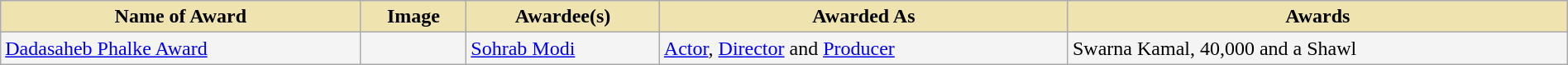<table class="wikitable" style="width:100%;">
<tr>
<th style="background-color:#EFE4B0;">Name of Award</th>
<th style="background-color:#EFE4B0;">Image</th>
<th style="background-color:#EFE4B0;">Awardee(s)</th>
<th style="background-color:#EFE4B0;">Awarded As</th>
<th style="background-color:#EFE4B0;">Awards</th>
</tr>
<tr style="background-color:#F4F4F4">
<td><a href='#'>Dadasaheb Phalke Award</a></td>
<td></td>
<td><a href='#'>Sohrab Modi</a></td>
<td><a href='#'>Actor</a>, <a href='#'>Director</a> and <a href='#'>Producer</a></td>
<td>Swarna Kamal,  40,000 and a Shawl</td>
</tr>
</table>
